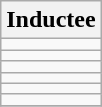<table class="wikitable">
<tr>
<th>Inductee</th>
</tr>
<tr>
<td></td>
</tr>
<tr>
<td></td>
</tr>
<tr>
<td></td>
</tr>
<tr>
<td></td>
</tr>
<tr>
<td></td>
</tr>
<tr>
<td></td>
</tr>
<tr>
</tr>
</table>
